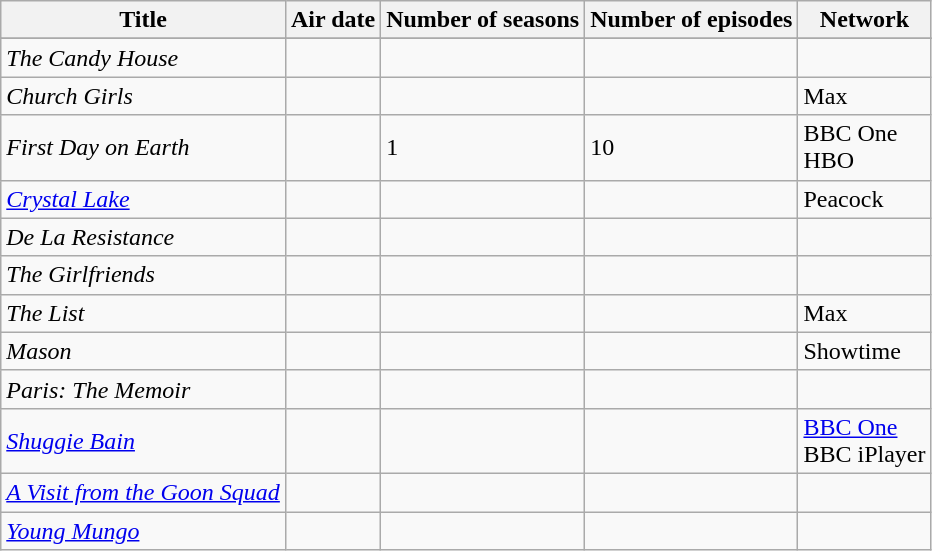<table class="wikitable plainrowheaders sortable" border="1">
<tr>
<th scope="col">Title</th>
<th scope="col">Air date</th>
<th scope="col">Number of seasons</th>
<th scope="col">Number of episodes</th>
<th scope="col">Network</th>
</tr>
<tr>
</tr>
<tr>
<td><em>The Candy House</em></td>
<td></td>
<td></td>
<td></td>
<td></td>
</tr>
<tr>
<td><em>Church Girls</em></td>
<td></td>
<td></td>
<td></td>
<td>Max</td>
</tr>
<tr>
<td><em>First Day on Earth</em></td>
<td></td>
<td>1</td>
<td>10</td>
<td>BBC One<br>HBO</td>
</tr>
<tr>
<td><em><a href='#'>Crystal Lake</a></em></td>
<td></td>
<td></td>
<td></td>
<td>Peacock</td>
</tr>
<tr>
<td><em>De La Resistance</em></td>
<td></td>
<td></td>
<td></td>
<td></td>
</tr>
<tr>
<td><em>The Girlfriends</em></td>
<td></td>
<td></td>
<td></td>
<td></td>
</tr>
<tr>
<td><em>The List</em></td>
<td></td>
<td></td>
<td></td>
<td>Max</td>
</tr>
<tr>
<td><em>Mason</em></td>
<td></td>
<td></td>
<td></td>
<td>Showtime</td>
</tr>
<tr>
<td><em>Paris: The Memoir</em></td>
<td></td>
<td></td>
<td></td>
<td></td>
</tr>
<tr>
<td><em><a href='#'>Shuggie Bain</a></em></td>
<td></td>
<td></td>
<td></td>
<td><a href='#'>BBC One</a><br>BBC iPlayer</td>
</tr>
<tr>
<td><em><a href='#'>A Visit from the Goon Squad</a></em></td>
<td></td>
<td></td>
<td></td>
<td></td>
</tr>
<tr>
<td><em><a href='#'>Young Mungo</a></em></td>
<td></td>
<td></td>
<td></td>
<td></td>
</tr>
</table>
